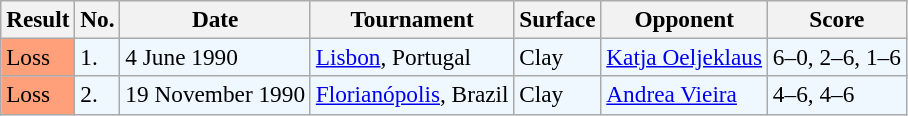<table class="sortable wikitable" style=font-size:97%>
<tr>
<th>Result</th>
<th>No.</th>
<th>Date</th>
<th>Tournament</th>
<th>Surface</th>
<th>Opponent</th>
<th>Score</th>
</tr>
<tr bgcolor="#f0f8ff">
<td style="background:#ffa07a;">Loss</td>
<td>1.</td>
<td>4 June 1990</td>
<td><a href='#'>Lisbon</a>, Portugal</td>
<td>Clay</td>
<td> <a href='#'>Katja Oeljeklaus</a></td>
<td>6–0, 2–6, 1–6</td>
</tr>
<tr bgcolor="#f0f8ff">
<td style="background:#ffa07a;">Loss</td>
<td>2.</td>
<td>19 November 1990</td>
<td><a href='#'>Florianópolis</a>, Brazil</td>
<td>Clay</td>
<td> <a href='#'>Andrea Vieira</a></td>
<td>4–6, 4–6</td>
</tr>
</table>
